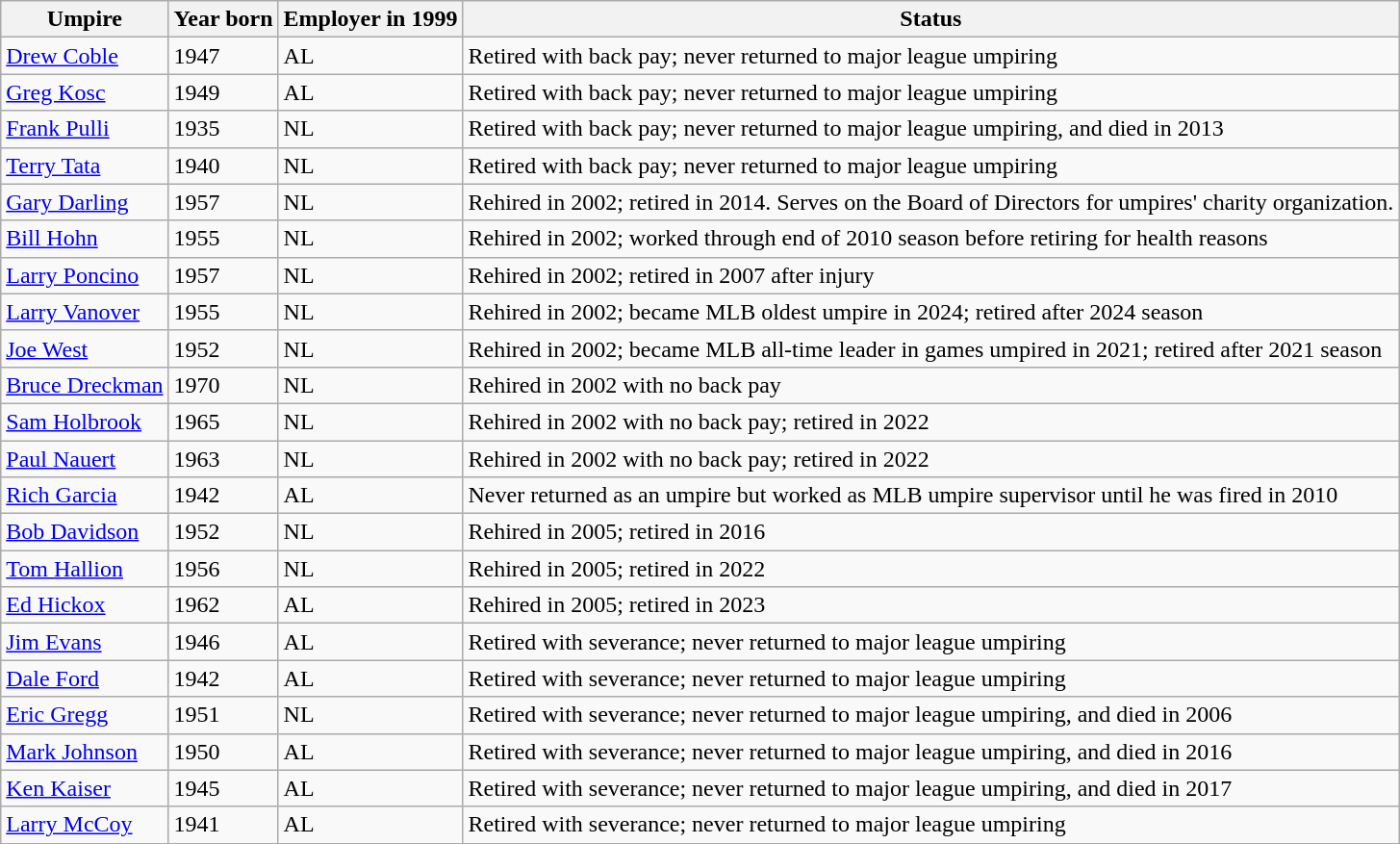<table class="wikitable">
<tr>
<th>Umpire</th>
<th>Year born</th>
<th>Employer in 1999</th>
<th>Status</th>
</tr>
<tr>
<td><a href='#'>Drew Coble</a></td>
<td>1947</td>
<td>AL</td>
<td>Retired with back pay; never returned to major league umpiring</td>
</tr>
<tr>
<td><a href='#'>Greg Kosc</a></td>
<td>1949</td>
<td>AL</td>
<td>Retired with back pay; never returned to major league umpiring</td>
</tr>
<tr>
<td><a href='#'>Frank Pulli</a></td>
<td>1935</td>
<td>NL</td>
<td>Retired with back pay; never returned to major league umpiring, and died in 2013</td>
</tr>
<tr>
<td><a href='#'>Terry Tata</a></td>
<td>1940</td>
<td>NL</td>
<td>Retired with back pay; never returned to major league umpiring</td>
</tr>
<tr>
<td><a href='#'>Gary Darling</a></td>
<td>1957</td>
<td>NL</td>
<td>Rehired in 2002; retired in 2014. Serves on the Board of Directors for umpires' charity organization.</td>
</tr>
<tr>
<td><a href='#'>Bill Hohn</a></td>
<td>1955</td>
<td>NL</td>
<td>Rehired in 2002; worked through end of 2010 season before retiring for health reasons</td>
</tr>
<tr>
<td><a href='#'>Larry Poncino</a></td>
<td>1957</td>
<td>NL</td>
<td>Rehired in 2002; retired in 2007 after injury</td>
</tr>
<tr>
<td><a href='#'>Larry Vanover</a></td>
<td>1955</td>
<td>NL</td>
<td>Rehired in 2002; became MLB oldest umpire in 2024; retired after 2024 season</td>
</tr>
<tr>
<td><a href='#'>Joe West</a></td>
<td>1952</td>
<td>NL</td>
<td>Rehired in 2002; became MLB all-time leader in games umpired in 2021; retired after 2021 season</td>
</tr>
<tr>
<td><a href='#'>Bruce Dreckman</a></td>
<td>1970</td>
<td>NL</td>
<td>Rehired in 2002 with no back pay</td>
</tr>
<tr>
<td><a href='#'>Sam Holbrook</a></td>
<td>1965</td>
<td>NL</td>
<td>Rehired in 2002 with no back pay; retired in 2022</td>
</tr>
<tr>
<td><a href='#'>Paul Nauert</a></td>
<td>1963</td>
<td>NL</td>
<td>Rehired in 2002 with no back pay; retired in 2022</td>
</tr>
<tr>
<td><a href='#'>Rich Garcia</a></td>
<td>1942</td>
<td>AL</td>
<td>Never returned as an umpire but worked as MLB umpire supervisor until he was fired in 2010</td>
</tr>
<tr>
<td><a href='#'>Bob Davidson</a></td>
<td>1952</td>
<td>NL</td>
<td>Rehired in 2005; retired in 2016</td>
</tr>
<tr>
<td><a href='#'>Tom Hallion</a></td>
<td>1956</td>
<td>NL</td>
<td>Rehired in 2005; retired in 2022</td>
</tr>
<tr>
<td><a href='#'>Ed Hickox</a></td>
<td>1962</td>
<td>AL</td>
<td>Rehired in 2005; retired in 2023</td>
</tr>
<tr>
<td><a href='#'>Jim Evans</a></td>
<td>1946</td>
<td>AL</td>
<td>Retired with severance; never returned to major league umpiring</td>
</tr>
<tr>
<td><a href='#'>Dale Ford</a></td>
<td>1942</td>
<td>AL</td>
<td>Retired with severance; never returned to major league umpiring</td>
</tr>
<tr>
<td><a href='#'>Eric Gregg</a></td>
<td>1951</td>
<td>NL</td>
<td>Retired with severance; never returned to major league umpiring, and died in 2006</td>
</tr>
<tr>
<td><a href='#'>Mark Johnson</a></td>
<td>1950</td>
<td>AL</td>
<td>Retired with severance; never returned to major league umpiring, and died in 2016</td>
</tr>
<tr>
<td><a href='#'>Ken Kaiser</a></td>
<td>1945</td>
<td>AL</td>
<td>Retired with severance; never returned to major league umpiring, and died in 2017</td>
</tr>
<tr>
<td><a href='#'>Larry McCoy</a></td>
<td>1941</td>
<td>AL</td>
<td>Retired with severance; never returned to major league umpiring</td>
</tr>
</table>
